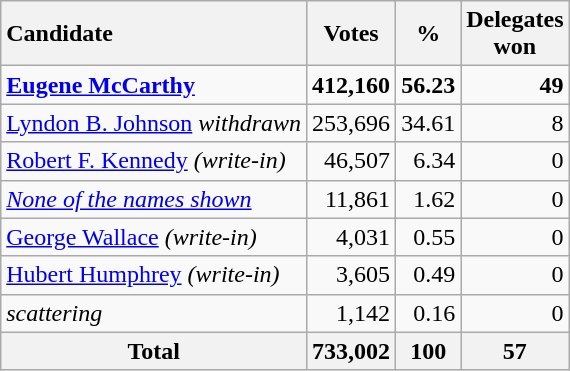<table class="wikitable sortable plainrowheaders" style="text-align:right">
<tr>
<th style="text-align:left;">Candidate</th>
<th>Votes</th>
<th>%</th>
<th>Delegates<br>won</th>
</tr>
<tr>
<td style="text-align:left;"><strong><a href='#'>Eugene McCarthy</a></strong></td>
<td><strong>412,160</strong></td>
<td><strong>56.23</strong></td>
<td><strong>49</strong></td>
</tr>
<tr>
<td style="text-align:left;"><a href='#'>Lyndon B. Johnson</a> <em>withdrawn</em></td>
<td>253,696</td>
<td>34.61</td>
<td>8</td>
</tr>
<tr>
<td style="text-align:left;"><a href='#'>Robert F. Kennedy</a> <em>(write-in)</em></td>
<td>46,507</td>
<td>6.34</td>
<td>0</td>
</tr>
<tr>
<td style="text-align:left;"><em><a href='#'>None of the names shown</a></em></td>
<td>11,861</td>
<td>1.62</td>
<td>0</td>
</tr>
<tr>
<td style="text-align:left;"><a href='#'>George Wallace</a> <em>(write-in)</em></td>
<td>4,031</td>
<td>0.55</td>
<td>0</td>
</tr>
<tr>
<td style="text-align:left;"><a href='#'>Hubert Humphrey</a> <em>(write-in)</em></td>
<td>3,605</td>
<td>0.49</td>
<td>0</td>
</tr>
<tr>
<td style="text-align:left;"><em>scattering</em></td>
<td>1,142</td>
<td>0.16</td>
<td>0</td>
</tr>
<tr class="sortbottom">
<th>Total</th>
<th>733,002</th>
<th>100</th>
<th>57</th>
</tr>
</table>
